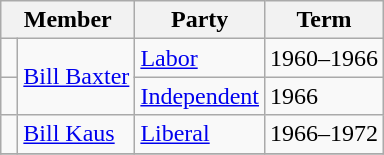<table class="wikitable">
<tr>
<th colspan="2">Member</th>
<th>Party</th>
<th>Term</th>
</tr>
<tr>
<td> </td>
<td rowspan=2><a href='#'>Bill Baxter</a></td>
<td><a href='#'>Labor</a></td>
<td>1960–1966</td>
</tr>
<tr>
<td> </td>
<td><a href='#'>Independent</a></td>
<td>1966</td>
</tr>
<tr>
<td> </td>
<td><a href='#'>Bill Kaus</a></td>
<td><a href='#'>Liberal</a></td>
<td>1966–1972</td>
</tr>
<tr>
</tr>
</table>
